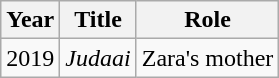<table class="wikitable sortable plainrowheaders">
<tr style="text-align:center;">
<th scope="col">Year</th>
<th scope="col">Title</th>
<th scope="col">Role</th>
</tr>
<tr>
<td>2019</td>
<td><em>Judaai</em></td>
<td>Zara's mother</td>
</tr>
</table>
